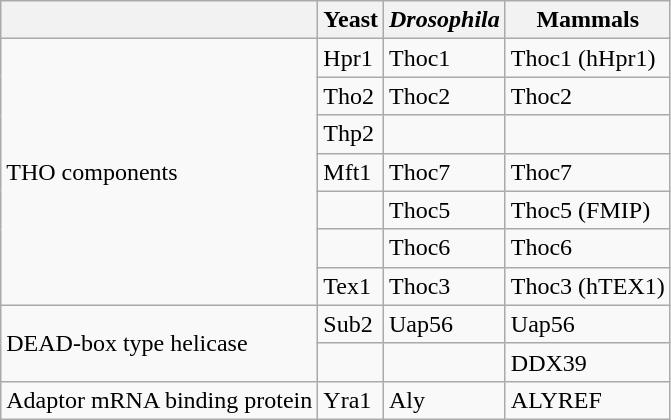<table class="wikitable sortable">
<tr>
<th></th>
<th>Yeast</th>
<th><em>Drosophila</em></th>
<th>Mammals</th>
</tr>
<tr>
<td rowspan="7">THO components</td>
<td>Hpr1</td>
<td>Thoc1</td>
<td>Thoc1 (hHpr1)</td>
</tr>
<tr>
<td>Tho2</td>
<td>Thoc2</td>
<td>Thoc2</td>
</tr>
<tr>
<td>Thp2</td>
<td></td>
<td></td>
</tr>
<tr>
<td>Mft1</td>
<td>Thoc7</td>
<td>Thoc7</td>
</tr>
<tr>
<td></td>
<td>Thoc5</td>
<td>Thoc5 (FMIP)</td>
</tr>
<tr>
<td></td>
<td>Thoc6</td>
<td>Thoc6</td>
</tr>
<tr>
<td>Tex1</td>
<td>Thoc3</td>
<td>Thoc3 (hTEX1)</td>
</tr>
<tr>
<td rowspan="2">DEAD-box type helicase</td>
<td>Sub2</td>
<td>Uap56</td>
<td>Uap56</td>
</tr>
<tr>
<td></td>
<td></td>
<td>DDX39</td>
</tr>
<tr>
<td>Adaptor mRNA binding protein</td>
<td>Yra1</td>
<td>Aly</td>
<td>ALYREF</td>
</tr>
</table>
